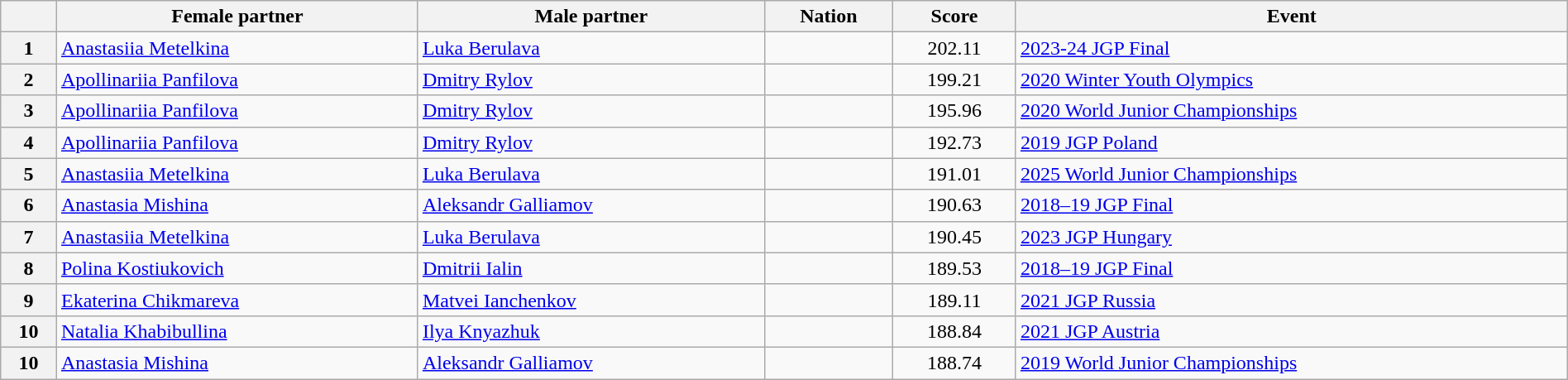<table class="wikitable sortable" style="text-align:left; width:100%">
<tr>
<th scope="col"></th>
<th scope="col">Female partner</th>
<th scope="col">Male partner</th>
<th scope="col">Nation</th>
<th scope="col">Score</th>
<th scope="col">Event</th>
</tr>
<tr>
<th scope="row">1</th>
<td><a href='#'>Anastasiia Metelkina</a></td>
<td><a href='#'>Luka Berulava</a></td>
<td></td>
<td style="text-align:center;">202.11</td>
<td><a href='#'>2023-24 JGP Final</a></td>
</tr>
<tr>
<th scope="row">2</th>
<td><a href='#'>Apollinariia Panfilova</a></td>
<td><a href='#'>Dmitry Rylov</a></td>
<td></td>
<td style="text-align:center;">199.21</td>
<td><a href='#'>2020 Winter Youth Olympics</a></td>
</tr>
<tr>
<th scope="row">3</th>
<td><a href='#'>Apollinariia Panfilova</a></td>
<td><a href='#'>Dmitry Rylov</a></td>
<td></td>
<td style="text-align:center;">195.96</td>
<td><a href='#'>2020 World Junior Championships</a></td>
</tr>
<tr>
<th scope="row">4</th>
<td><a href='#'>Apollinariia Panfilova</a></td>
<td><a href='#'>Dmitry Rylov</a></td>
<td></td>
<td style="text-align:center;">192.73</td>
<td><a href='#'>2019 JGP Poland</a></td>
</tr>
<tr>
<th scope="row">5</th>
<td><a href='#'>Anastasiia Metelkina</a></td>
<td><a href='#'>Luka Berulava</a></td>
<td></td>
<td style="text-align:center;">191.01</td>
<td><a href='#'>2025 World Junior Championships</a></td>
</tr>
<tr>
<th scope="row">6</th>
<td><a href='#'>Anastasia Mishina</a></td>
<td><a href='#'>Aleksandr Galliamov</a></td>
<td></td>
<td style="text-align:center;">190.63</td>
<td><a href='#'>2018–19 JGP Final</a></td>
</tr>
<tr>
<th scope="row">7</th>
<td><a href='#'>Anastasiia Metelkina</a></td>
<td><a href='#'>Luka Berulava</a></td>
<td></td>
<td style="text-align:center;">190.45</td>
<td><a href='#'>2023 JGP Hungary</a></td>
</tr>
<tr>
<th scope="row">8</th>
<td><a href='#'>Polina Kostiukovich</a></td>
<td><a href='#'>Dmitrii Ialin</a></td>
<td></td>
<td style="text-align:center;">189.53</td>
<td><a href='#'>2018–19 JGP Final</a></td>
</tr>
<tr>
<th scope="row">9</th>
<td><a href='#'>Ekaterina Chikmareva</a></td>
<td><a href='#'>Matvei Ianchenkov</a></td>
<td></td>
<td style="text-align:center;">189.11</td>
<td><a href='#'>2021 JGP Russia</a></td>
</tr>
<tr>
<th scope="row">10</th>
<td><a href='#'>Natalia Khabibullina</a></td>
<td><a href='#'>Ilya Knyazhuk</a></td>
<td></td>
<td style="text-align:center;">188.84</td>
<td><a href='#'>2021 JGP Austria</a></td>
</tr>
<tr>
<th scope="row">10</th>
<td><a href='#'>Anastasia Mishina</a></td>
<td><a href='#'>Aleksandr Galliamov</a></td>
<td></td>
<td style="text-align:center;">188.74</td>
<td><a href='#'>2019 World Junior Championships</a></td>
</tr>
</table>
